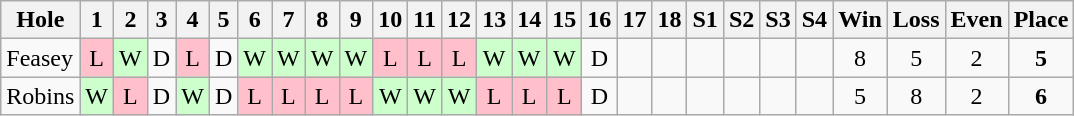<table class="wikitable" style="text-align:center">
<tr>
<th>Hole</th>
<th>1</th>
<th>2</th>
<th>3</th>
<th>4</th>
<th>5</th>
<th>6</th>
<th>7</th>
<th>8</th>
<th>9</th>
<th>10</th>
<th>11</th>
<th>12</th>
<th>13</th>
<th>14</th>
<th>15</th>
<th>16</th>
<th>17</th>
<th>18</th>
<th>S1</th>
<th>S2</th>
<th>S3</th>
<th>S4</th>
<th>Win</th>
<th>Loss</th>
<th>Even</th>
<th>Place</th>
</tr>
<tr>
<td align=left> Feasey</td>
<td bgcolor=pink>L</td>
<td bgcolor=ccffcc>W</td>
<td>D</td>
<td bgcolor=pink>L</td>
<td>D</td>
<td bgcolor=ccffcc>W</td>
<td bgcolor=ccffcc>W</td>
<td bgcolor=ccffcc>W</td>
<td bgcolor=ccffcc>W</td>
<td bgcolor=pink>L</td>
<td bgcolor=pink>L</td>
<td bgcolor=pink>L</td>
<td bgcolor=ccffcc>W</td>
<td bgcolor=ccffcc>W</td>
<td bgcolor=ccffcc>W</td>
<td>D</td>
<td></td>
<td></td>
<td></td>
<td></td>
<td></td>
<td></td>
<td>8</td>
<td>5</td>
<td>2</td>
<td><strong>5</strong></td>
</tr>
<tr>
<td align=left> Robins</td>
<td bgcolor=ccffcc>W</td>
<td bgcolor=pink>L</td>
<td>D</td>
<td bgcolor=ccffcc>W</td>
<td>D</td>
<td bgcolor=pink>L</td>
<td bgcolor=pink>L</td>
<td bgcolor=pink>L</td>
<td bgcolor=pink>L</td>
<td bgcolor=ccffcc>W</td>
<td bgcolor=ccffcc>W</td>
<td bgcolor=ccffcc>W</td>
<td bgcolor=pink>L</td>
<td bgcolor=pink>L</td>
<td bgcolor=pink>L</td>
<td>D</td>
<td></td>
<td></td>
<td></td>
<td></td>
<td></td>
<td></td>
<td>5</td>
<td>8</td>
<td>2</td>
<td><strong>6</strong></td>
</tr>
</table>
